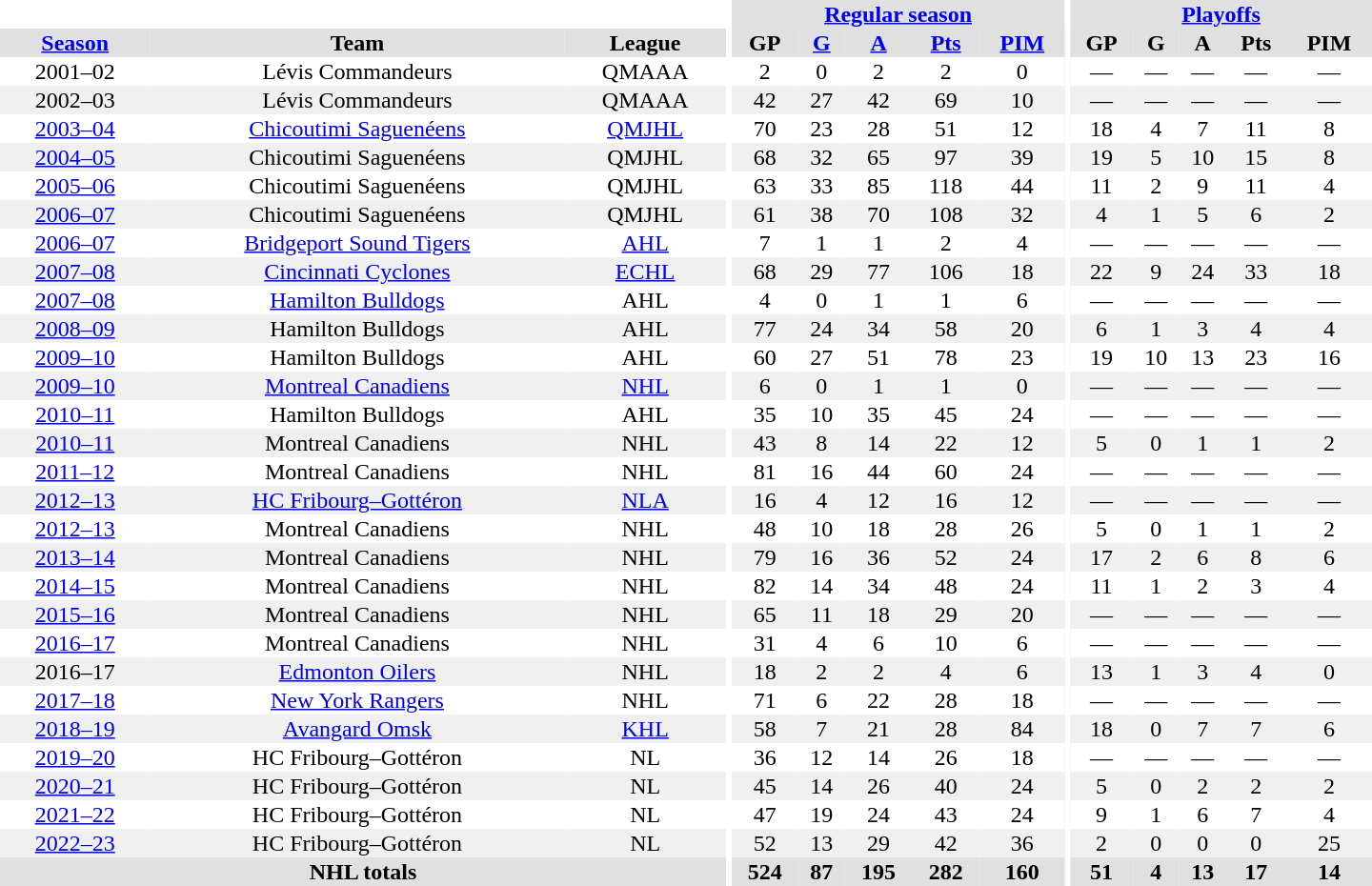<table border="0" cellpadding="1" cellspacing="0" style="text-align:center; width:60em">
<tr bgcolor="#e0e0e0">
<th colspan="3" bgcolor="#ffffff"></th>
<th rowspan="99" bgcolor="#ffffff"></th>
<th colspan="5"><a href='#'>Regular season</a></th>
<th rowspan="99" bgcolor="#ffffff"></th>
<th colspan="5"><a href='#'>Playoffs</a></th>
</tr>
<tr bgcolor="#e0e0e0">
<th><a href='#'>Season</a></th>
<th>Team</th>
<th>League</th>
<th>GP</th>
<th><a href='#'>G</a></th>
<th><a href='#'>A</a></th>
<th><a href='#'>Pts</a></th>
<th><a href='#'>PIM</a></th>
<th>GP</th>
<th>G</th>
<th>A</th>
<th>Pts</th>
<th>PIM</th>
</tr>
<tr>
<td>2001–02</td>
<td>Lévis Commandeurs</td>
<td>QMAAA</td>
<td>2</td>
<td>0</td>
<td>2</td>
<td>2</td>
<td>0</td>
<td>—</td>
<td>—</td>
<td>—</td>
<td>—</td>
<td>—</td>
</tr>
<tr style="background:#f0f0f0;">
<td>2002–03</td>
<td>Lévis Commandeurs</td>
<td>QMAAA</td>
<td>42</td>
<td>27</td>
<td>42</td>
<td>69</td>
<td>10</td>
<td>—</td>
<td>—</td>
<td>—</td>
<td>—</td>
<td>—</td>
</tr>
<tr>
<td><a href='#'>2003–04</a></td>
<td><a href='#'>Chicoutimi Saguenéens</a></td>
<td><a href='#'>QMJHL</a></td>
<td>70</td>
<td>23</td>
<td>28</td>
<td>51</td>
<td>12</td>
<td>18</td>
<td>4</td>
<td>7</td>
<td>11</td>
<td>8</td>
</tr>
<tr style="background:#f0f0f0;">
<td><a href='#'>2004–05</a></td>
<td>Chicoutimi Saguenéens</td>
<td>QMJHL</td>
<td>68</td>
<td>32</td>
<td>65</td>
<td>97</td>
<td>39</td>
<td>19</td>
<td>5</td>
<td>10</td>
<td>15</td>
<td>8</td>
</tr>
<tr>
<td><a href='#'>2005–06</a></td>
<td>Chicoutimi Saguenéens</td>
<td>QMJHL</td>
<td>63</td>
<td>33</td>
<td>85</td>
<td>118</td>
<td>44</td>
<td>11</td>
<td>2</td>
<td>9</td>
<td>11</td>
<td>4</td>
</tr>
<tr style="background:#f0f0f0;">
<td><a href='#'>2006–07</a></td>
<td>Chicoutimi Saguenéens</td>
<td>QMJHL</td>
<td>61</td>
<td>38</td>
<td>70</td>
<td>108</td>
<td>32</td>
<td>4</td>
<td>1</td>
<td>5</td>
<td>6</td>
<td>2</td>
</tr>
<tr>
<td><a href='#'>2006–07</a></td>
<td><a href='#'>Bridgeport Sound Tigers</a></td>
<td><a href='#'>AHL</a></td>
<td>7</td>
<td>1</td>
<td>1</td>
<td>2</td>
<td>4</td>
<td>—</td>
<td>—</td>
<td>—</td>
<td>—</td>
<td>—</td>
</tr>
<tr style="background:#f0f0f0;">
<td><a href='#'>2007–08</a></td>
<td><a href='#'>Cincinnati Cyclones</a></td>
<td><a href='#'>ECHL</a></td>
<td>68</td>
<td>29</td>
<td>77</td>
<td>106</td>
<td>18</td>
<td>22</td>
<td>9</td>
<td>24</td>
<td>33</td>
<td>18</td>
</tr>
<tr>
<td><a href='#'>2007–08</a></td>
<td><a href='#'>Hamilton Bulldogs</a></td>
<td>AHL</td>
<td>4</td>
<td>0</td>
<td>1</td>
<td>1</td>
<td>6</td>
<td>—</td>
<td>—</td>
<td>—</td>
<td>—</td>
<td>—</td>
</tr>
<tr style="background:#f0f0f0;">
<td><a href='#'>2008–09</a></td>
<td>Hamilton Bulldogs</td>
<td>AHL</td>
<td>77</td>
<td>24</td>
<td>34</td>
<td>58</td>
<td>20</td>
<td>6</td>
<td>1</td>
<td>3</td>
<td>4</td>
<td>4</td>
</tr>
<tr>
<td><a href='#'>2009–10</a></td>
<td>Hamilton Bulldogs</td>
<td>AHL</td>
<td>60</td>
<td>27</td>
<td>51</td>
<td>78</td>
<td>23</td>
<td>19</td>
<td>10</td>
<td>13</td>
<td>23</td>
<td>16</td>
</tr>
<tr style="background:#f0f0f0;">
<td><a href='#'>2009–10</a></td>
<td><a href='#'>Montreal Canadiens</a></td>
<td><a href='#'>NHL</a></td>
<td>6</td>
<td>0</td>
<td>1</td>
<td>1</td>
<td>0</td>
<td>—</td>
<td>—</td>
<td>—</td>
<td>—</td>
<td>—</td>
</tr>
<tr>
<td><a href='#'>2010–11</a></td>
<td>Hamilton Bulldogs</td>
<td>AHL</td>
<td>35</td>
<td>10</td>
<td>35</td>
<td>45</td>
<td>24</td>
<td>—</td>
<td>—</td>
<td>—</td>
<td>—</td>
<td>—</td>
</tr>
<tr style="background:#f0f0f0;">
<td><a href='#'>2010–11</a></td>
<td>Montreal Canadiens</td>
<td>NHL</td>
<td>43</td>
<td>8</td>
<td>14</td>
<td>22</td>
<td>12</td>
<td>5</td>
<td>0</td>
<td>1</td>
<td>1</td>
<td>2</td>
</tr>
<tr>
<td><a href='#'>2011–12</a></td>
<td>Montreal Canadiens</td>
<td>NHL</td>
<td>81</td>
<td>16</td>
<td>44</td>
<td>60</td>
<td>24</td>
<td>—</td>
<td>—</td>
<td>—</td>
<td>—</td>
<td>—</td>
</tr>
<tr style="background:#f0f0f0;">
<td><a href='#'>2012–13</a></td>
<td><a href='#'>HC Fribourg–Gottéron</a></td>
<td><a href='#'>NLA</a></td>
<td>16</td>
<td>4</td>
<td>12</td>
<td>16</td>
<td>12</td>
<td>—</td>
<td>—</td>
<td>—</td>
<td>—</td>
<td>—</td>
</tr>
<tr>
<td><a href='#'>2012–13</a></td>
<td>Montreal Canadiens</td>
<td>NHL</td>
<td>48</td>
<td>10</td>
<td>18</td>
<td>28</td>
<td>26</td>
<td>5</td>
<td>0</td>
<td>1</td>
<td>1</td>
<td>2</td>
</tr>
<tr style="background:#f0f0f0;">
<td><a href='#'>2013–14</a></td>
<td>Montreal Canadiens</td>
<td>NHL</td>
<td>79</td>
<td>16</td>
<td>36</td>
<td>52</td>
<td>24</td>
<td>17</td>
<td>2</td>
<td>6</td>
<td>8</td>
<td>6</td>
</tr>
<tr>
<td><a href='#'>2014–15</a></td>
<td>Montreal Canadiens</td>
<td>NHL</td>
<td>82</td>
<td>14</td>
<td>34</td>
<td>48</td>
<td>24</td>
<td>11</td>
<td>1</td>
<td>2</td>
<td>3</td>
<td>4</td>
</tr>
<tr style="background:#f0f0f0;">
<td><a href='#'>2015–16</a></td>
<td>Montreal Canadiens</td>
<td>NHL</td>
<td>65</td>
<td>11</td>
<td>18</td>
<td>29</td>
<td>20</td>
<td>—</td>
<td>—</td>
<td>—</td>
<td>—</td>
<td>—</td>
</tr>
<tr>
<td><a href='#'>2016–17</a></td>
<td>Montreal Canadiens</td>
<td>NHL</td>
<td>31</td>
<td>4</td>
<td>6</td>
<td>10</td>
<td>6</td>
<td>—</td>
<td>—</td>
<td>—</td>
<td>—</td>
<td>—</td>
</tr>
<tr style="background:#f0f0f0;">
<td>2016–17</td>
<td><a href='#'>Edmonton Oilers</a></td>
<td>NHL</td>
<td>18</td>
<td>2</td>
<td>2</td>
<td>4</td>
<td>6</td>
<td>13</td>
<td>1</td>
<td>3</td>
<td>4</td>
<td>0</td>
</tr>
<tr>
<td><a href='#'>2017–18</a></td>
<td><a href='#'>New York Rangers</a></td>
<td>NHL</td>
<td>71</td>
<td>6</td>
<td>22</td>
<td>28</td>
<td>18</td>
<td>—</td>
<td>—</td>
<td>—</td>
<td>—</td>
<td>—</td>
</tr>
<tr style="background:#f0f0f0;">
<td><a href='#'>2018–19</a></td>
<td><a href='#'>Avangard Omsk</a></td>
<td><a href='#'>KHL</a></td>
<td>58</td>
<td>7</td>
<td>21</td>
<td>28</td>
<td>84</td>
<td>18</td>
<td>0</td>
<td>7</td>
<td>7</td>
<td>6</td>
</tr>
<tr>
<td><a href='#'>2019–20</a></td>
<td>HC Fribourg–Gottéron</td>
<td>NL</td>
<td>36</td>
<td>12</td>
<td>14</td>
<td>26</td>
<td>18</td>
<td>—</td>
<td>—</td>
<td>—</td>
<td>—</td>
<td>—</td>
</tr>
<tr style="background:#f0f0f0;">
<td><a href='#'>2020–21</a></td>
<td>HC Fribourg–Gottéron</td>
<td>NL</td>
<td>45</td>
<td>14</td>
<td>26</td>
<td>40</td>
<td>24</td>
<td>5</td>
<td>0</td>
<td>2</td>
<td>2</td>
<td>2</td>
</tr>
<tr>
<td><a href='#'>2021–22</a></td>
<td>HC Fribourg–Gottéron</td>
<td>NL</td>
<td>47</td>
<td>19</td>
<td>24</td>
<td>43</td>
<td>24</td>
<td>9</td>
<td>1</td>
<td>6</td>
<td>7</td>
<td>4</td>
</tr>
<tr style="background:#f0f0f0;">
<td><a href='#'>2022–23</a></td>
<td>HC Fribourg–Gottéron</td>
<td>NL</td>
<td>52</td>
<td>13</td>
<td>29</td>
<td>42</td>
<td>36</td>
<td>2</td>
<td>0</td>
<td>0</td>
<td>0</td>
<td>25</td>
</tr>
<tr bgcolor="#e0e0e0">
<th colspan="3">NHL totals</th>
<th>524</th>
<th>87</th>
<th>195</th>
<th>282</th>
<th>160</th>
<th>51</th>
<th>4</th>
<th>13</th>
<th>17</th>
<th>14</th>
</tr>
</table>
